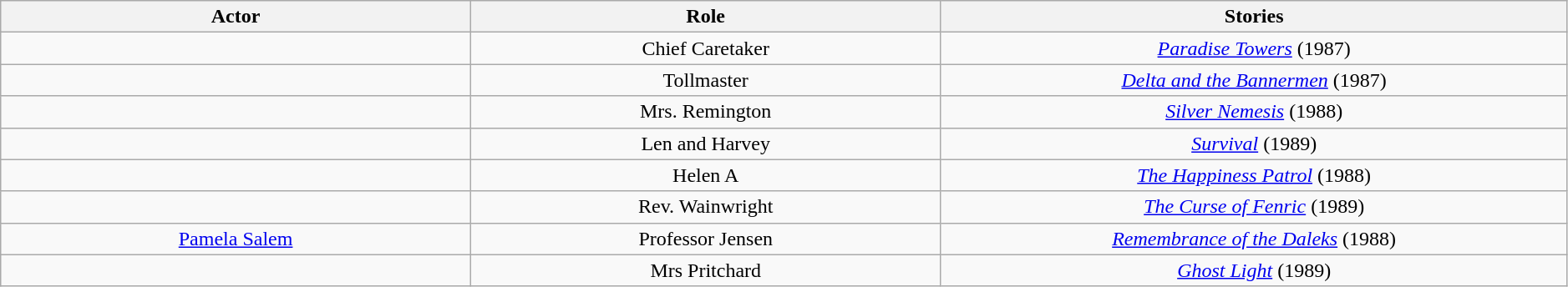<table class="wikitable plainrowheaders sortable" style="text-align:center; width:99%;">
<tr>
<th style="width:30%;">Actor</th>
<th scope="col" style="width:30%;">Role</th>
<th scope="col" style="width:40%;">Stories</th>
</tr>
<tr>
<td></td>
<td>Chief Caretaker</td>
<td data-sort-value="145"><em><a href='#'>Paradise Towers</a></em> (1987)</td>
</tr>
<tr>
<td></td>
<td>Tollmaster</td>
<td data-sort-value="146"><em><a href='#'>Delta and the Bannermen</a></em> (1987)</td>
</tr>
<tr>
<td></td>
<td>Mrs. Remington</td>
<td data-sort-value="150"><em><a href='#'>Silver Nemesis</a></em> (1988)</td>
</tr>
<tr>
<td></td>
<td>Len and Harvey</td>
<td data-sort-value="155"><em><a href='#'>Survival</a></em> (1989)</td>
</tr>
<tr>
<td></td>
<td>Helen A</td>
<td data-sort-value="150"><em><a href='#'>The Happiness Patrol</a></em> (1988)</td>
</tr>
<tr>
<td></td>
<td>Rev. Wainwright</td>
<td data-sort-value="150"><em><a href='#'>The Curse of Fenric</a></em> (1989)</td>
</tr>
<tr>
<td><a href='#'>Pamela Salem</a></td>
<td>Professor Jensen</td>
<td><em><a href='#'>Remembrance of the Daleks</a></em> (1988)</td>
</tr>
<tr>
<td></td>
<td>Mrs Pritchard</td>
<td data-sort-value="150"><em><a href='#'>Ghost Light</a></em> (1989)</td>
</tr>
</table>
